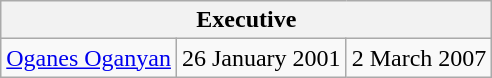<table class="wikitable sortable">
<tr>
<th colspan=3>Executive</th>
</tr>
<tr>
<td><a href='#'>Oganes Oganyan</a></td>
<td>26 January 2001</td>
<td>2 March 2007</td>
</tr>
</table>
